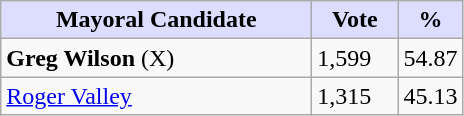<table class="wikitable">
<tr>
<th style="background:#ddf; width:200px;">Mayoral Candidate</th>
<th style="background:#ddf; width:50px;">Vote</th>
<th style="background:#ddf; width:30px;">%</th>
</tr>
<tr>
<td><strong>Greg Wilson</strong> (X)</td>
<td>1,599</td>
<td>54.87</td>
</tr>
<tr>
<td><a href='#'>Roger Valley</a></td>
<td>1,315</td>
<td>45.13</td>
</tr>
</table>
